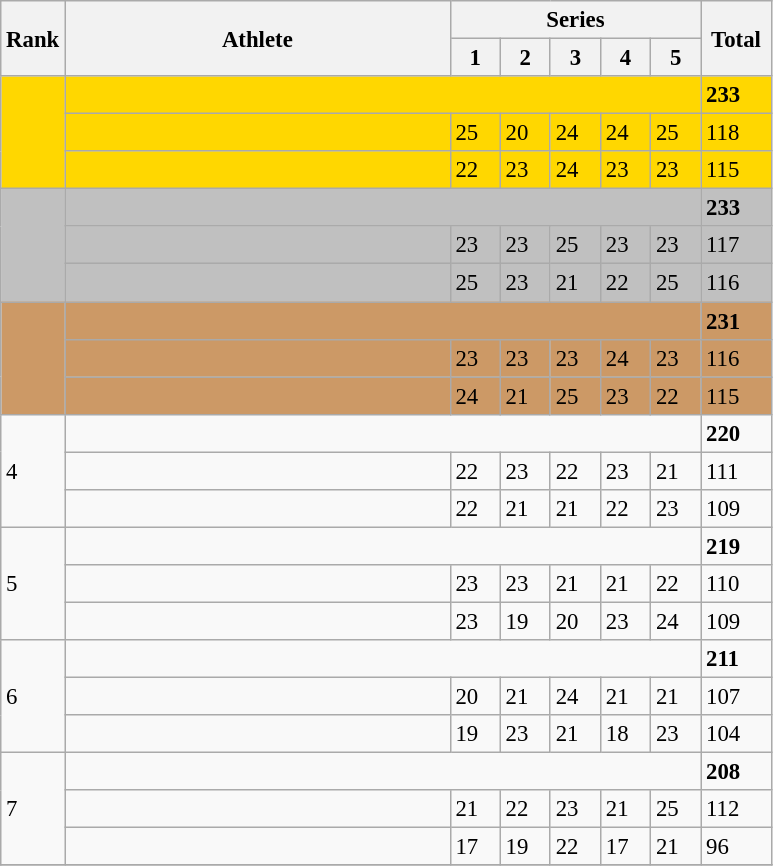<table class="wikitable" style="font-size:95%" style="width:35em;" style="text-align:center">
<tr>
<th rowspan=2>Rank</th>
<th rowspan=2 width=250>Athlete</th>
<th colspan=5 width=160>Series</th>
<th rowspan=2 width=40>Total</th>
</tr>
<tr>
<th>1</th>
<th>2</th>
<th>3</th>
<th>4</th>
<th>5</th>
</tr>
<tr bgcolor=gold>
<td rowspan=3></td>
<td colspan=6 align=left></td>
<td><strong>233</strong></td>
</tr>
<tr bgcolor=gold>
<td align=left></td>
<td>25</td>
<td>20</td>
<td>24</td>
<td>24</td>
<td>25</td>
<td>118</td>
</tr>
<tr bgcolor=gold>
<td align=left></td>
<td>22</td>
<td>23</td>
<td>24</td>
<td>23</td>
<td>23</td>
<td>115</td>
</tr>
<tr bgcolor=silver>
<td rowspan=3></td>
<td colspan=6 align=left></td>
<td><strong>233</strong></td>
</tr>
<tr bgcolor=silver>
<td align=left></td>
<td>23</td>
<td>23</td>
<td>25</td>
<td>23</td>
<td>23</td>
<td>117</td>
</tr>
<tr bgcolor=silver>
<td align=left></td>
<td>25</td>
<td>23</td>
<td>21</td>
<td>22</td>
<td>25</td>
<td>116</td>
</tr>
<tr bgcolor=cc9966>
<td rowspan=3></td>
<td colspan=6 align=left></td>
<td><strong>231</strong></td>
</tr>
<tr bgcolor=cc9966>
<td align=left></td>
<td>23</td>
<td>23</td>
<td>23</td>
<td>24</td>
<td>23</td>
<td>116</td>
</tr>
<tr bgcolor=cc9966>
<td align=left></td>
<td>24</td>
<td>21</td>
<td>25</td>
<td>23</td>
<td>22</td>
<td>115</td>
</tr>
<tr>
<td rowspan=3>4</td>
<td colspan=6 align=left></td>
<td><strong>220</strong></td>
</tr>
<tr>
<td align=left></td>
<td>22</td>
<td>23</td>
<td>22</td>
<td>23</td>
<td>21</td>
<td>111</td>
</tr>
<tr>
<td align=left></td>
<td>22</td>
<td>21</td>
<td>21</td>
<td>22</td>
<td>23</td>
<td>109</td>
</tr>
<tr>
<td rowspan=3>5</td>
<td colspan=6 align=left></td>
<td><strong>219</strong></td>
</tr>
<tr>
<td align=left></td>
<td>23</td>
<td>23</td>
<td>21</td>
<td>21</td>
<td>22</td>
<td>110</td>
</tr>
<tr>
<td align=left></td>
<td>23</td>
<td>19</td>
<td>20</td>
<td>23</td>
<td>24</td>
<td>109</td>
</tr>
<tr>
<td rowspan=3>6</td>
<td colspan=6 align=left></td>
<td><strong>211</strong></td>
</tr>
<tr>
<td align=left></td>
<td>20</td>
<td>21</td>
<td>24</td>
<td>21</td>
<td>21</td>
<td>107</td>
</tr>
<tr>
<td align=left></td>
<td>19</td>
<td>23</td>
<td>21</td>
<td>18</td>
<td>23</td>
<td>104</td>
</tr>
<tr>
<td rowspan=3>7</td>
<td colspan=6 align=left></td>
<td><strong>208</strong></td>
</tr>
<tr>
<td align=left></td>
<td>21</td>
<td>22</td>
<td>23</td>
<td>21</td>
<td>25</td>
<td>112</td>
</tr>
<tr>
<td align=left></td>
<td>17</td>
<td>19</td>
<td>22</td>
<td>17</td>
<td>21</td>
<td>96</td>
</tr>
<tr>
</tr>
</table>
